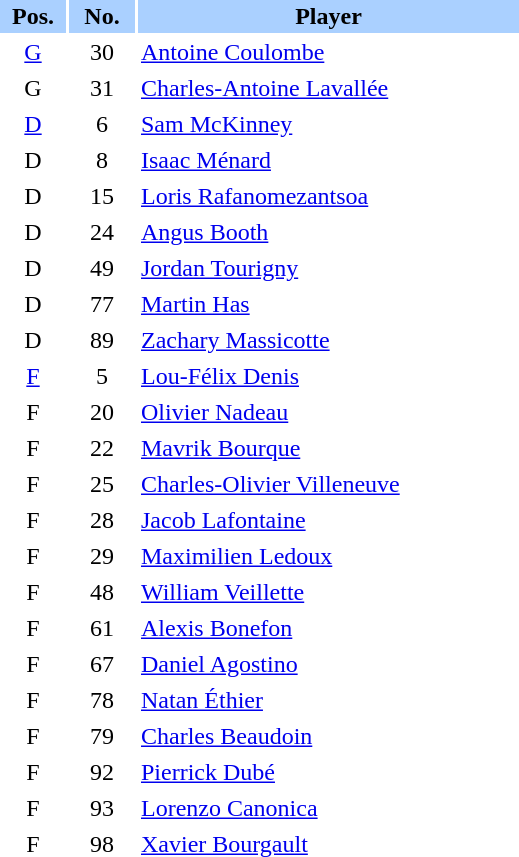<table border="0" cellspacing="2" cellpadding="2">
<tr bgcolor=AAD0FF>
<th width=40>Pos.</th>
<th width=40>No.</th>
<th width=250>Player</th>
</tr>
<tr>
<td style="text-align:center;"><a href='#'>G</a></td>
<td style="text-align:center;">30</td>
<td><a href='#'>Antoine Coulombe</a></td>
</tr>
<tr>
<td style="text-align:center;">G</td>
<td style="text-align:center;">31</td>
<td><a href='#'>Charles-Antoine Lavallée</a></td>
</tr>
<tr>
<td style="text-align:center;"><a href='#'>D</a></td>
<td style="text-align:center;">6</td>
<td><a href='#'>Sam McKinney</a></td>
</tr>
<tr>
<td style="text-align:center;">D</td>
<td style="text-align:center;">8</td>
<td><a href='#'>Isaac Ménard</a></td>
</tr>
<tr>
<td style="text-align:center;">D</td>
<td style="text-align:center;">15</td>
<td><a href='#'>Loris Rafanomezantsoa</a></td>
</tr>
<tr>
<td style="text-align:center;">D</td>
<td style="text-align:center;">24</td>
<td><a href='#'>Angus Booth</a></td>
</tr>
<tr>
<td style="text-align:center;">D</td>
<td style="text-align:center;">49</td>
<td><a href='#'>Jordan Tourigny</a></td>
</tr>
<tr>
<td style="text-align:center;">D</td>
<td style="text-align:center;">77</td>
<td><a href='#'>Martin Has</a></td>
</tr>
<tr>
<td style="text-align:center;">D</td>
<td style="text-align:center;">89</td>
<td><a href='#'>Zachary Massicotte</a></td>
</tr>
<tr>
<td style="text-align:center;"><a href='#'>F</a></td>
<td style="text-align:center;">5</td>
<td><a href='#'>Lou-Félix Denis</a></td>
</tr>
<tr>
<td style="text-align:center;">F</td>
<td style="text-align:center;">20</td>
<td><a href='#'>Olivier Nadeau</a></td>
</tr>
<tr>
<td style="text-align:center;">F</td>
<td style="text-align:center;">22</td>
<td><a href='#'>Mavrik Bourque</a></td>
</tr>
<tr>
<td style="text-align:center;">F</td>
<td style="text-align:center;">25</td>
<td><a href='#'>Charles-Olivier Villeneuve</a></td>
</tr>
<tr>
<td style="text-align:center;">F</td>
<td style="text-align:center;">28</td>
<td><a href='#'>Jacob Lafontaine</a></td>
</tr>
<tr>
<td style="text-align:center;">F</td>
<td style="text-align:center;">29</td>
<td><a href='#'>Maximilien Ledoux</a></td>
</tr>
<tr>
<td style="text-align:center;">F</td>
<td style="text-align:center;">48</td>
<td><a href='#'>William Veillette</a></td>
</tr>
<tr>
<td style="text-align:center;">F</td>
<td style="text-align:center;">61</td>
<td><a href='#'>Alexis Bonefon</a></td>
</tr>
<tr>
<td style="text-align:center;">F</td>
<td style="text-align:center;">67</td>
<td><a href='#'>Daniel Agostino</a></td>
</tr>
<tr>
<td style="text-align:center;">F</td>
<td style="text-align:center;">78</td>
<td><a href='#'>Natan Éthier</a></td>
</tr>
<tr>
<td style="text-align:center;">F</td>
<td style="text-align:center;">79</td>
<td><a href='#'>Charles Beaudoin</a></td>
</tr>
<tr>
<td style="text-align:center;">F</td>
<td style="text-align:center;">92</td>
<td><a href='#'>Pierrick Dubé</a></td>
</tr>
<tr>
<td style="text-align:center;">F</td>
<td style="text-align:center;">93</td>
<td><a href='#'>Lorenzo Canonica</a></td>
</tr>
<tr>
<td style="text-align:center;">F</td>
<td style="text-align:center;">98</td>
<td><a href='#'>Xavier Bourgault</a></td>
</tr>
</table>
